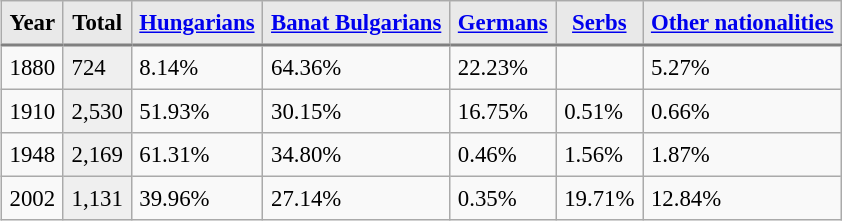<table border="1" cellpadding="5" cellspacing="0" style="margin: 10px 0 10px 25px; background: #f9f9f9; border: 1px #AAA solid; border-collapse: collapse; font-size: 95%; float: center;">
<tr>
<th style="background: #E9E9E9; border-bottom: 2px solid gray;"><strong>Year</strong></th>
<th style="background: #E9E9E9; border-bottom: 2px solid gray;"><strong>Total</strong></th>
<th style="background: #E9E9E9; border-bottom: 2px solid gray;"><a href='#'>Hungarians</a></th>
<th style="background: #E9E9E9; border-bottom: 2px solid gray;"><a href='#'>Banat Bulgarians</a></th>
<th style="background: #E9E9E9; border-bottom: 2px solid gray;"><a href='#'>Germans</a></th>
<th style="background: #E9E9E9; border-bottom: 2px solid gray;"><a href='#'>Serbs</a></th>
<th style="background: #E9E9E9; border-bottom: 2px solid gray;"><a href='#'>Other nationalities</a></th>
</tr>
<tr>
<td>1880</td>
<td style="background: #efefef;">724</td>
<td>8.14%</td>
<td>64.36%</td>
<td>22.23%</td>
<td></td>
<td>5.27%</td>
</tr>
<tr>
<td>1910</td>
<td style="background: #efefef;">2,530</td>
<td>51.93%</td>
<td>30.15%</td>
<td>16.75%</td>
<td>0.51%</td>
<td>0.66%</td>
</tr>
<tr>
<td>1948</td>
<td style="background: #efefef;">2,169</td>
<td>61.31%</td>
<td>34.80%</td>
<td>0.46%</td>
<td>1.56%</td>
<td>1.87%</td>
</tr>
<tr>
<td>2002</td>
<td style="background: #efefef;">1,131</td>
<td>39.96%</td>
<td>27.14%</td>
<td>0.35%</td>
<td>19.71%</td>
<td>12.84%</td>
</tr>
</table>
